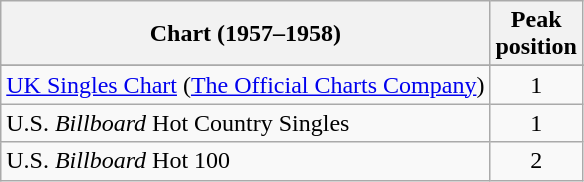<table class="wikitable sortable">
<tr>
<th>Chart (1957–1958)</th>
<th>Peak<br>position</th>
</tr>
<tr>
</tr>
<tr>
</tr>
<tr>
<td><a href='#'>UK Singles Chart</a> (<a href='#'>The Official Charts Company</a>)</td>
<td style="text-align:center;">1</td>
</tr>
<tr>
<td>U.S. <em>Billboard</em> Hot Country Singles</td>
<td style="text-align:center;">1</td>
</tr>
<tr>
<td>U.S. <em>Billboard</em> Hot 100</td>
<td style="text-align:center;">2</td>
</tr>
</table>
